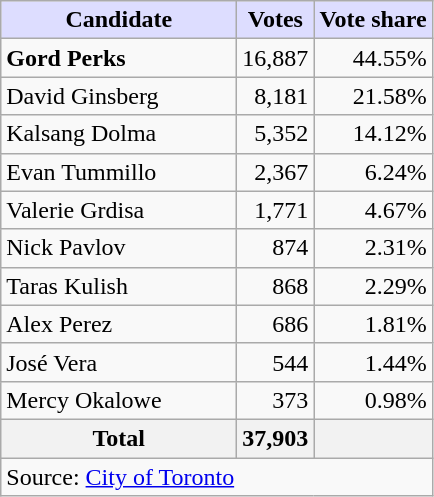<table class="wikitable plainrowheaders">
<tr>
<th scope="col" style="background:#ddf; width:150px;">Candidate</th>
<th scope="col" style="background:#ddf;">Votes</th>
<th scope="col" style="background:#ddf;">Vote share</th>
</tr>
<tr>
<td scope="row"><strong>Gord Perks</strong></td>
<td align="right">16,887</td>
<td align="right">44.55%</td>
</tr>
<tr>
<td scope="row">David Ginsberg</td>
<td align="right">8,181</td>
<td align="right">21.58%</td>
</tr>
<tr>
<td scope="row">Kalsang Dolma</td>
<td align="right">5,352</td>
<td align="right">14.12%</td>
</tr>
<tr>
<td scope="row">Evan Tummillo</td>
<td align="right">2,367</td>
<td align="right">6.24%</td>
</tr>
<tr>
<td scope="row">Valerie Grdisa</td>
<td align="right">1,771</td>
<td align="right">4.67%</td>
</tr>
<tr>
<td scope="row">Nick Pavlov</td>
<td align="right">874</td>
<td align="right">2.31%</td>
</tr>
<tr>
<td scope="row">Taras Kulish</td>
<td align="right">868</td>
<td align="right">2.29%</td>
</tr>
<tr>
<td scope="row">Alex Perez</td>
<td align="right">686</td>
<td align="right">1.81%</td>
</tr>
<tr>
<td>José Vera</td>
<td align="right">544</td>
<td align="right">1.44%</td>
</tr>
<tr>
<td scope="row">Mercy Okalowe</td>
<td align="right">373</td>
<td align="right">0.98%</td>
</tr>
<tr>
<th scope="row">Total</th>
<th align="right">37,903</th>
<th align="right"></th>
</tr>
<tr>
<td colspan="3">Source: <a href='#'>City of Toronto</a></td>
</tr>
</table>
